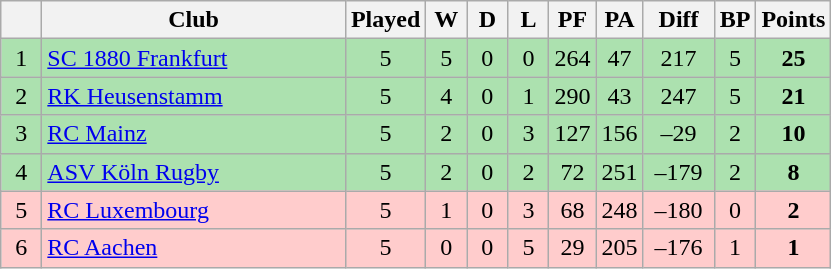<table class="wikitable" style="text-align: center;">
<tr>
<th bgcolor="#efefef" width="20"></th>
<th bgcolor="#efefef" width="195">Club</th>
<th bgcolor="#efefef" width="20">Played</th>
<th bgcolor="#efefef" width="20">W</th>
<th bgcolor="#efefef" width="20">D</th>
<th bgcolor="#efefef" width="20">L</th>
<th bgcolor="#efefef" width="20">PF</th>
<th bgcolor="#efefef" width="20">PA</th>
<th bgcolor="#efefef" width="40">Diff</th>
<th bgcolor="#efefef" width="20">BP</th>
<th bgcolor="#efefef" width="20">Points</th>
</tr>
<tr bgcolor=#ACE1AF align=center>
<td>1</td>
<td align=left><a href='#'>SC 1880 Frankfurt</a></td>
<td>5</td>
<td>5</td>
<td>0</td>
<td>0</td>
<td>264</td>
<td>47</td>
<td>217</td>
<td>5</td>
<td><strong>25</strong></td>
</tr>
<tr bgcolor=#ACE1AF align=center>
<td>2</td>
<td align=left><a href='#'>RK Heusenstamm</a></td>
<td>5</td>
<td>4</td>
<td>0</td>
<td>1</td>
<td>290</td>
<td>43</td>
<td>247</td>
<td>5</td>
<td><strong>21</strong></td>
</tr>
<tr bgcolor=#ACE1AF align=center>
<td>3</td>
<td align=left><a href='#'>RC Mainz</a></td>
<td>5</td>
<td>2</td>
<td>0</td>
<td>3</td>
<td>127</td>
<td>156</td>
<td>–29</td>
<td>2</td>
<td><strong>10</strong></td>
</tr>
<tr bgcolor=#ACE1AF align=center>
<td>4</td>
<td align=left><a href='#'>ASV Köln Rugby</a></td>
<td>5</td>
<td>2</td>
<td>0</td>
<td>2</td>
<td>72</td>
<td>251</td>
<td>–179</td>
<td>2</td>
<td><strong>8</strong></td>
</tr>
<tr bgcolor=#ffcccc align=center>
<td>5</td>
<td align=left><a href='#'>RC Luxembourg</a></td>
<td>5</td>
<td>1</td>
<td>0</td>
<td>3</td>
<td>68</td>
<td>248</td>
<td>–180</td>
<td>0</td>
<td><strong>2</strong></td>
</tr>
<tr bgcolor=#ffcccc align=center>
<td>6</td>
<td align=left><a href='#'>RC Aachen</a></td>
<td>5</td>
<td>0</td>
<td>0</td>
<td>5</td>
<td>29</td>
<td>205</td>
<td>–176</td>
<td>1</td>
<td><strong>1</strong></td>
</tr>
</table>
